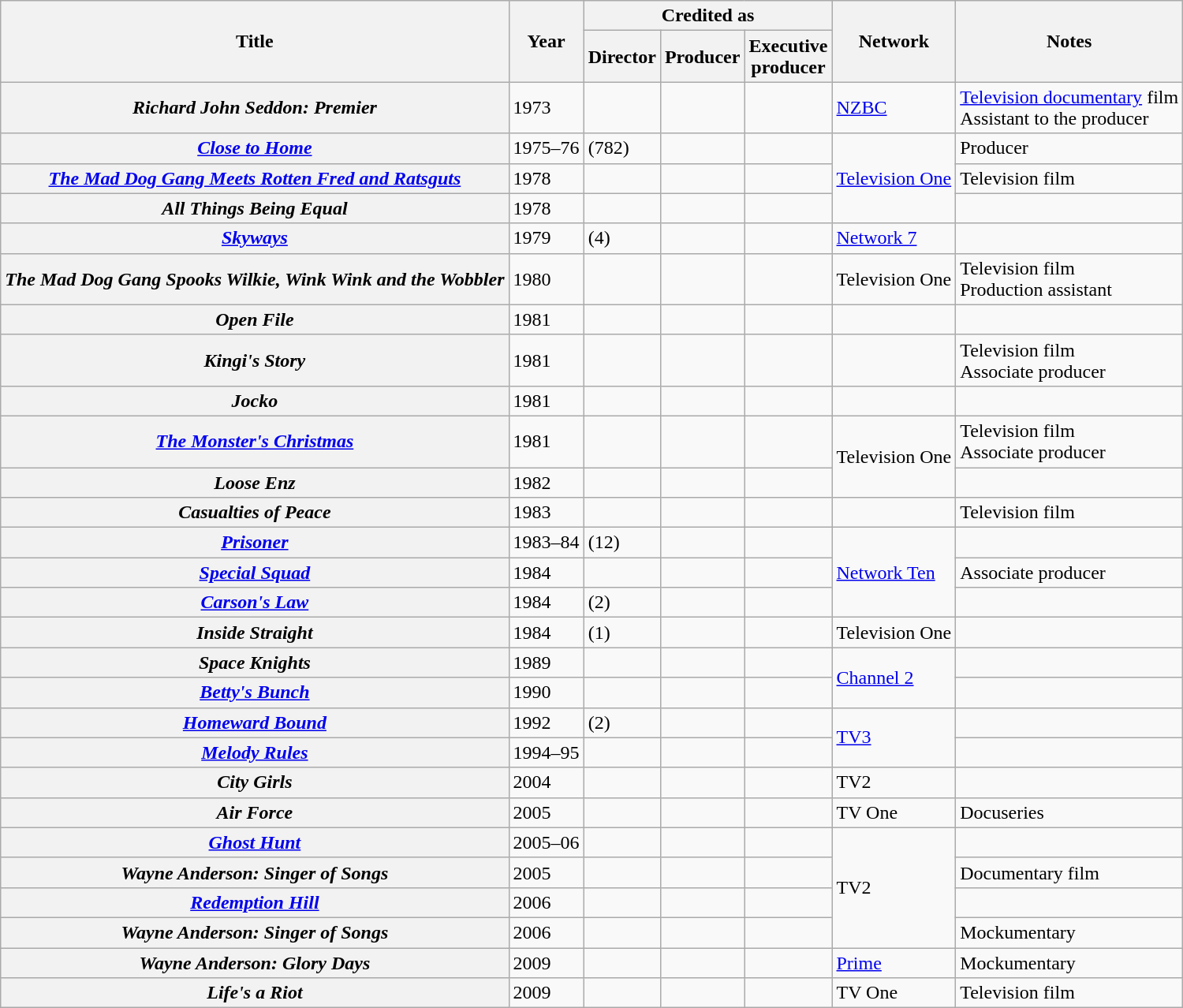<table class="wikitable plainrowheaders sortable">
<tr>
<th rowspan="2" scope="col">Title</th>
<th rowspan="2" scope="col">Year</th>
<th colspan="3" scope="col">Credited as</th>
<th rowspan="2" scope="col">Network</th>
<th rowspan="2" scope="col" class="unsortable">Notes</th>
</tr>
<tr>
<th>Director</th>
<th>Producer</th>
<th>Executive<br>producer</th>
</tr>
<tr>
<th scope=row><em>Richard John Seddon: Premier</em></th>
<td>1973</td>
<td></td>
<td></td>
<td></td>
<td><a href='#'>NZBC</a></td>
<td><a href='#'>Television documentary</a> film<br>Assistant to the producer</td>
</tr>
<tr>
<th scope=row><em><a href='#'>Close to Home</a></em></th>
<td>1975–76</td>
<td> (782)</td>
<td></td>
<td></td>
<td rowspan="3"><a href='#'>Television One</a></td>
<td>Producer </td>
</tr>
<tr>
<th scope=row><em><a href='#'>The Mad Dog Gang Meets Rotten Fred and Ratsguts</a></em></th>
<td>1978</td>
<td></td>
<td></td>
<td></td>
<td>Television film</td>
</tr>
<tr>
<th scope=row><em>All Things Being Equal</em></th>
<td>1978</td>
<td></td>
<td></td>
<td></td>
<td></td>
</tr>
<tr>
<th scope=row><em><a href='#'>Skyways</a></em></th>
<td>1979</td>
<td> (4)</td>
<td></td>
<td></td>
<td><a href='#'>Network 7</a></td>
<td></td>
</tr>
<tr>
<th scope=row><em>The Mad Dog Gang Spooks Wilkie, Wink Wink and the Wobbler</em></th>
<td>1980</td>
<td></td>
<td></td>
<td></td>
<td>Television One</td>
<td>Television film<br>Production assistant</td>
</tr>
<tr>
<th scope=row><em>Open File</em></th>
<td>1981</td>
<td></td>
<td></td>
<td></td>
<td></td>
<td></td>
</tr>
<tr>
<th scope=row><em>Kingi's Story</em></th>
<td>1981</td>
<td></td>
<td></td>
<td></td>
<td></td>
<td>Television film<br>Associate producer</td>
</tr>
<tr>
<th scope=row><em>Jocko</em></th>
<td>1981</td>
<td></td>
<td></td>
<td></td>
<td></td>
<td></td>
</tr>
<tr>
<th scope=row><em><a href='#'>The Monster's Christmas</a></em></th>
<td>1981</td>
<td></td>
<td></td>
<td></td>
<td rowspan="2">Television One</td>
<td>Television film<br>Associate producer</td>
</tr>
<tr>
<th scope=row><em>Loose Enz</em></th>
<td>1982</td>
<td></td>
<td></td>
<td></td>
<td></td>
</tr>
<tr>
<th scope=row><em>Casualties of Peace</em></th>
<td>1983</td>
<td></td>
<td></td>
<td></td>
<td></td>
<td>Television film</td>
</tr>
<tr>
<th scope=row><em><a href='#'>Prisoner</a></em></th>
<td>1983–84</td>
<td> (12)</td>
<td></td>
<td></td>
<td rowspan="3"><a href='#'>Network Ten</a></td>
<td></td>
</tr>
<tr>
<th scope=row><em><a href='#'>Special Squad</a></em></th>
<td>1984</td>
<td></td>
<td></td>
<td></td>
<td>Associate producer</td>
</tr>
<tr>
<th scope=row><em><a href='#'>Carson's Law</a></em></th>
<td>1984</td>
<td> (2)</td>
<td></td>
<td></td>
<td></td>
</tr>
<tr>
<th scope=row><em>Inside Straight</em></th>
<td>1984</td>
<td> (1)</td>
<td></td>
<td></td>
<td>Television One</td>
<td></td>
</tr>
<tr>
<th scope=row><em>Space Knights</em></th>
<td>1989</td>
<td></td>
<td></td>
<td></td>
<td rowspan="2"><a href='#'>Channel 2</a></td>
<td></td>
</tr>
<tr>
<th scope=row><em><a href='#'>Betty's Bunch</a></em></th>
<td>1990</td>
<td></td>
<td></td>
<td></td>
<td></td>
</tr>
<tr>
<th scope=row><em><a href='#'>Homeward Bound</a></em></th>
<td>1992</td>
<td> (2)</td>
<td></td>
<td></td>
<td rowspan="2"><a href='#'>TV3</a></td>
<td></td>
</tr>
<tr>
<th scope=row><em><a href='#'>Melody Rules</a></em></th>
<td>1994–95</td>
<td></td>
<td></td>
<td></td>
<td></td>
</tr>
<tr>
<th scope=row><em>City Girls</em></th>
<td>2004</td>
<td></td>
<td></td>
<td></td>
<td>TV2</td>
<td></td>
</tr>
<tr>
<th scope=row><em>Air Force</em></th>
<td>2005</td>
<td></td>
<td></td>
<td></td>
<td>TV One</td>
<td>Docuseries</td>
</tr>
<tr>
<th scope=row><em><a href='#'>Ghost Hunt</a></em></th>
<td>2005–06</td>
<td></td>
<td></td>
<td></td>
<td rowspan="4">TV2</td>
<td></td>
</tr>
<tr>
<th scope=row><em>Wayne Anderson: Singer of Songs</em></th>
<td>2005</td>
<td></td>
<td></td>
<td></td>
<td>Documentary film</td>
</tr>
<tr>
<th scope=row><em><a href='#'>Redemption Hill</a></em></th>
<td>2006</td>
<td></td>
<td></td>
<td></td>
<td></td>
</tr>
<tr>
<th scope=row><em>Wayne Anderson: Singer of Songs</em></th>
<td>2006</td>
<td></td>
<td></td>
<td></td>
<td>Mockumentary</td>
</tr>
<tr>
<th scope=row><em>Wayne Anderson: Glory Days</em></th>
<td>2009</td>
<td></td>
<td></td>
<td></td>
<td><a href='#'>Prime</a></td>
<td>Mockumentary</td>
</tr>
<tr>
<th scope=row><em>Life's a Riot</em></th>
<td>2009</td>
<td></td>
<td></td>
<td></td>
<td>TV One</td>
<td>Television film</td>
</tr>
</table>
